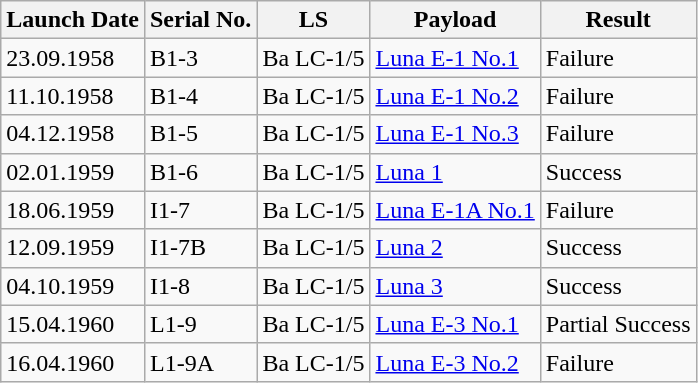<table class="wikitable">
<tr>
<th>Launch Date</th>
<th>Serial No.</th>
<th>LS</th>
<th>Payload</th>
<th>Result</th>
</tr>
<tr>
<td>23.09.1958</td>
<td>B1-3</td>
<td>Ba LC-1/5</td>
<td><a href='#'>Luna E-1 No.1</a></td>
<td>Failure</td>
</tr>
<tr>
<td>11.10.1958</td>
<td>B1-4</td>
<td>Ba LC-1/5</td>
<td><a href='#'>Luna E-1 No.2</a></td>
<td>Failure</td>
</tr>
<tr>
<td>04.12.1958</td>
<td>B1-5</td>
<td>Ba LC-1/5</td>
<td><a href='#'>Luna E-1 No.3</a></td>
<td>Failure</td>
</tr>
<tr>
<td>02.01.1959</td>
<td>B1-6</td>
<td>Ba LC-1/5</td>
<td><a href='#'>Luna 1</a></td>
<td>Success</td>
</tr>
<tr>
<td>18.06.1959</td>
<td>I1-7</td>
<td>Ba LC-1/5</td>
<td><a href='#'>Luna E-1A No.1</a></td>
<td>Failure</td>
</tr>
<tr>
<td>12.09.1959</td>
<td>I1-7B</td>
<td>Ba LC-1/5</td>
<td><a href='#'>Luna 2</a></td>
<td>Success</td>
</tr>
<tr>
<td>04.10.1959</td>
<td>I1-8</td>
<td>Ba LC-1/5</td>
<td><a href='#'>Luna 3</a></td>
<td>Success</td>
</tr>
<tr>
<td>15.04.1960</td>
<td>L1-9</td>
<td>Ba LC-1/5</td>
<td><a href='#'>Luna E-3 No.1</a></td>
<td>Partial Success</td>
</tr>
<tr>
<td>16.04.1960</td>
<td>L1-9A</td>
<td>Ba LC-1/5</td>
<td><a href='#'>Luna E-3 No.2</a></td>
<td>Failure</td>
</tr>
</table>
